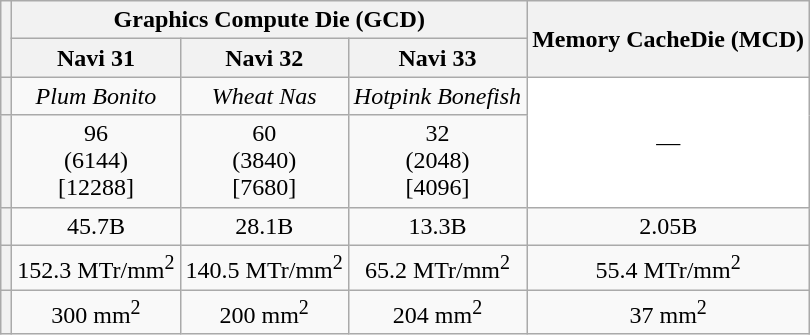<table class="wikitable" style="text-align: center;">
<tr>
<th rowspan="2"></th>
<th colspan="3">Graphics Compute Die (GCD)</th>
<th rowspan="2">Memory CacheDie (MCD)</th>
</tr>
<tr>
<th>Navi 31</th>
<th>Navi 32</th>
<th>Navi 33</th>
</tr>
<tr>
<th style="text-align: left;"></th>
<td><em>Plum Bonito</em></td>
<td><em>Wheat Nas</em></td>
<td><em>Hotpink Bonefish</em></td>
<td rowspan="2" style="background:white">—</td>
</tr>
<tr>
<th style="text-align: left;"></th>
<td>96 <br> (6144) <br> [12288]</td>
<td>60 <br> (3840) <br> [7680]</td>
<td>32 <br> (2048) <br> [4096]</td>
</tr>
<tr>
<th style="text-align: left;"></th>
<td>45.7B</td>
<td>28.1B</td>
<td>13.3B</td>
<td>2.05B</td>
</tr>
<tr>
<th style="text-align: left;"></th>
<td>152.3 MTr/mm<sup>2</sup></td>
<td>140.5 MTr/mm<sup>2</sup></td>
<td>65.2 MTr/mm<sup>2</sup></td>
<td>55.4 MTr/mm<sup>2</sup></td>
</tr>
<tr>
<th style="text-align: left;"></th>
<td>300 mm<sup>2</sup></td>
<td>200 mm<sup>2</sup></td>
<td>204 mm<sup>2</sup></td>
<td>37 mm<sup>2</sup></td>
</tr>
</table>
